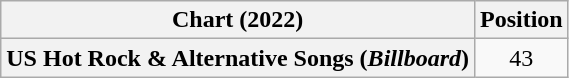<table class="wikitable sortable plainrowheaders" style="text-align:center">
<tr>
<th scope="col">Chart (2022)</th>
<th scope="col">Position</th>
</tr>
<tr>
<th scope="row">US Hot Rock & Alternative Songs (<em>Billboard</em>)</th>
<td>43</td>
</tr>
</table>
